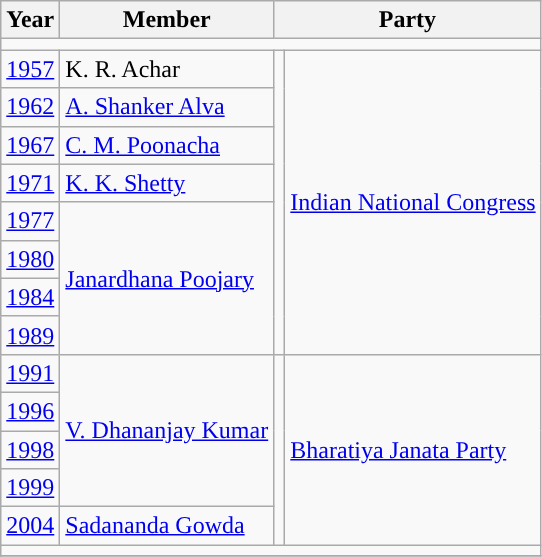<table class="wikitable">
<tr>
<th>Year</th>
<th>Member</th>
<th colspan="2">Party</th>
</tr>
<tr>
<td colspan="4"></td>
</tr>
<tr>
<td><a href='#'>1957</a></td>
<td>K. R. Achar</td>
<td rowspan="8" style="background-color: "></td>
<td rowspan="8"><a href='#'>Indian National Congress</a></td>
</tr>
<tr>
<td><a href='#'>1962</a></td>
<td><a href='#'>A. Shanker Alva</a></td>
</tr>
<tr>
<td><a href='#'>1967</a></td>
<td><a href='#'>C. M. Poonacha</a></td>
</tr>
<tr>
<td><a href='#'>1971</a></td>
<td><a href='#'>K. K. Shetty</a></td>
</tr>
<tr>
<td><a href='#'>1977</a></td>
<td rowspan=4><a href='#'>Janardhana Poojary</a></td>
</tr>
<tr>
<td><a href='#'>1980</a></td>
</tr>
<tr>
<td><a href='#'>1984</a></td>
</tr>
<tr>
<td><a href='#'>1989</a></td>
</tr>
<tr>
<td><a href='#'>1991</a></td>
<td rowspan="4"><a href='#'>V. Dhananjay Kumar</a></td>
<td rowspan="5" style="background-color: "></td>
<td rowspan="5"><a href='#'>Bharatiya Janata Party</a></td>
</tr>
<tr>
<td><a href='#'>1996</a></td>
</tr>
<tr>
<td><a href='#'>1998</a></td>
</tr>
<tr>
<td><a href='#'>1999</a></td>
</tr>
<tr>
<td><a href='#'>2004</a></td>
<td><a href='#'>Sadananda Gowda</a></td>
</tr>
<tr>
<td colspan="4"></td>
</tr>
<tr>
</tr>
</table>
